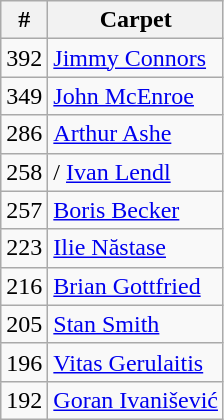<table class=wikitable style="display:inline-table;">
<tr>
<th>#</th>
<th>Carpet</th>
</tr>
<tr>
<td>392</td>
<td> <a href='#'>Jimmy Connors</a></td>
</tr>
<tr>
<td>349</td>
<td> <a href='#'>John McEnroe</a></td>
</tr>
<tr>
<td>286</td>
<td> <a href='#'>Arthur Ashe</a></td>
</tr>
<tr>
<td>258</td>
<td>/ <a href='#'>Ivan Lendl</a></td>
</tr>
<tr>
<td>257</td>
<td> <a href='#'>Boris Becker</a></td>
</tr>
<tr>
<td>223</td>
<td> <a href='#'>Ilie Năstase</a></td>
</tr>
<tr>
<td>216</td>
<td> <a href='#'>Brian Gottfried</a></td>
</tr>
<tr>
<td>205</td>
<td> <a href='#'>Stan Smith</a></td>
</tr>
<tr>
<td>196</td>
<td> <a href='#'>Vitas Gerulaitis</a></td>
</tr>
<tr>
<td>192</td>
<td> <a href='#'>Goran Ivanišević</a></td>
</tr>
</table>
